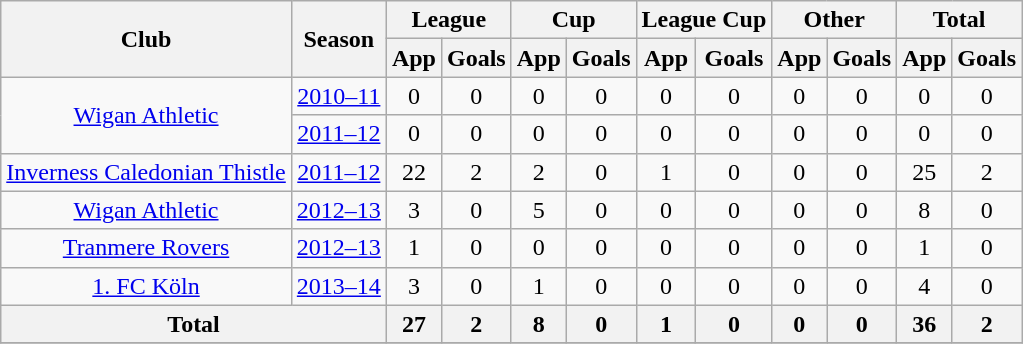<table class="wikitable">
<tr>
<th rowspan=2>Club</th>
<th rowspan=2>Season</th>
<th colspan=2>League</th>
<th colspan=2>Cup</th>
<th colspan=2>League Cup</th>
<th colspan=2>Other</th>
<th colspan=2>Total</th>
</tr>
<tr>
<th>App</th>
<th>Goals</th>
<th>App</th>
<th>Goals</th>
<th>App</th>
<th>Goals</th>
<th>App</th>
<th>Goals</th>
<th>App</th>
<th>Goals</th>
</tr>
<tr align=center>
<td rowspan=2><a href='#'>Wigan Athletic</a></td>
<td><a href='#'>2010–11</a></td>
<td>0</td>
<td>0</td>
<td>0</td>
<td>0</td>
<td>0</td>
<td>0</td>
<td>0</td>
<td>0</td>
<td>0</td>
<td>0</td>
</tr>
<tr align=center>
<td><a href='#'>2011–12</a></td>
<td>0</td>
<td>0</td>
<td>0</td>
<td>0</td>
<td>0</td>
<td>0</td>
<td>0</td>
<td>0</td>
<td>0</td>
<td>0</td>
</tr>
<tr align=center>
<td rowspan=1><a href='#'>Inverness Caledonian Thistle</a></td>
<td><a href='#'>2011–12</a></td>
<td>22</td>
<td>2</td>
<td>2</td>
<td>0</td>
<td>1</td>
<td>0</td>
<td>0</td>
<td>0</td>
<td>25</td>
<td>2</td>
</tr>
<tr align=center>
<td rowspan=1><a href='#'>Wigan Athletic</a></td>
<td><a href='#'>2012–13</a></td>
<td>3</td>
<td>0</td>
<td>5</td>
<td>0</td>
<td>0</td>
<td>0</td>
<td>0</td>
<td>0</td>
<td>8</td>
<td>0</td>
</tr>
<tr align=center>
<td rowspan=1><a href='#'>Tranmere Rovers</a></td>
<td><a href='#'>2012–13</a></td>
<td>1</td>
<td>0</td>
<td>0</td>
<td>0</td>
<td>0</td>
<td>0</td>
<td>0</td>
<td>0</td>
<td>1</td>
<td>0</td>
</tr>
<tr align=center>
<td rowspan=1><a href='#'>1. FC Köln</a></td>
<td><a href='#'>2013–14</a></td>
<td>3</td>
<td>0</td>
<td>1</td>
<td>0</td>
<td>0</td>
<td>0</td>
<td>0</td>
<td>0</td>
<td>4</td>
<td>0</td>
</tr>
<tr align=center>
<th colspan="2">Total</th>
<th>27</th>
<th>2</th>
<th>8</th>
<th>0</th>
<th>1</th>
<th>0</th>
<th>0</th>
<th>0</th>
<th>36</th>
<th>2</th>
</tr>
<tr>
</tr>
</table>
